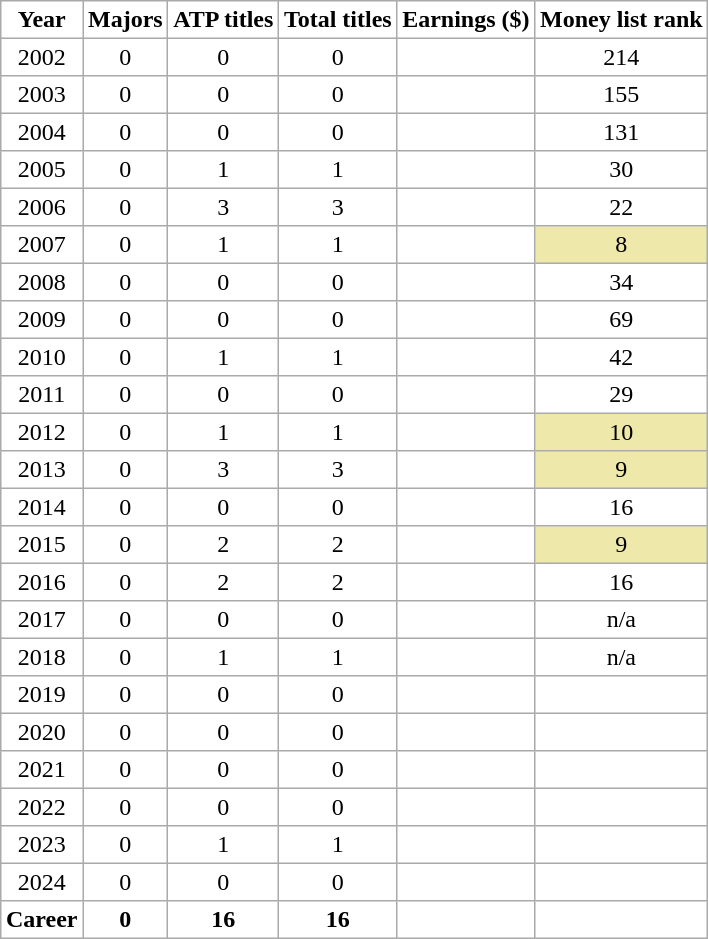<table cellpadding=3 cellspacing=0 border=1 style=font-size:100%;border:#aaa;solid:1;border-collapse:collapse;text-align:center>
<tr>
<th>Year</th>
<th>Majors</th>
<th>ATP titles</th>
<th>Total titles</th>
<th>Earnings ($)</th>
<th>Money list rank</th>
</tr>
<tr>
<td>2002</td>
<td>0</td>
<td>0</td>
<td>0</td>
<td align=right></td>
<td>214</td>
</tr>
<tr>
<td>2003</td>
<td>0</td>
<td>0</td>
<td>0</td>
<td align=right></td>
<td>155</td>
</tr>
<tr>
<td>2004</td>
<td>0</td>
<td>0</td>
<td>0</td>
<td align=right></td>
<td>131</td>
</tr>
<tr>
<td>2005</td>
<td>0</td>
<td>1</td>
<td>1</td>
<td align=right></td>
<td>30</td>
</tr>
<tr>
<td>2006</td>
<td>0</td>
<td>3</td>
<td>3</td>
<td align=right></td>
<td>22</td>
</tr>
<tr>
<td>2007</td>
<td>0</td>
<td>1</td>
<td>1</td>
<td align=right></td>
<td bgcolor=eee8aa>8</td>
</tr>
<tr>
<td>2008</td>
<td>0</td>
<td>0</td>
<td>0</td>
<td align=right></td>
<td>34</td>
</tr>
<tr>
<td>2009</td>
<td>0</td>
<td>0</td>
<td>0</td>
<td align=right></td>
<td>69</td>
</tr>
<tr>
<td>2010</td>
<td>0</td>
<td>1</td>
<td>1</td>
<td align=right></td>
<td>42</td>
</tr>
<tr>
<td>2011</td>
<td>0</td>
<td>0</td>
<td>0</td>
<td align=right></td>
<td>29</td>
</tr>
<tr>
<td>2012</td>
<td>0</td>
<td>1</td>
<td>1</td>
<td align=right></td>
<td bgcolor=eee8aa>10</td>
</tr>
<tr>
<td>2013</td>
<td>0</td>
<td>3</td>
<td>3</td>
<td align=right></td>
<td bgcolor=eee8aa>9</td>
</tr>
<tr>
<td>2014</td>
<td>0</td>
<td>0</td>
<td>0</td>
<td align=right></td>
<td>16</td>
</tr>
<tr>
<td>2015</td>
<td>0</td>
<td>2</td>
<td>2</td>
<td align=right></td>
<td bgcolor=eee8aa>9</td>
</tr>
<tr>
<td>2016</td>
<td>0</td>
<td>2</td>
<td>2</td>
<td align=right></td>
<td>16</td>
</tr>
<tr>
<td>2017</td>
<td>0</td>
<td>0</td>
<td>0</td>
<td align=right></td>
<td>n/a</td>
</tr>
<tr>
<td>2018</td>
<td>0</td>
<td>1</td>
<td>1</td>
<td align=right></td>
<td>n/a</td>
</tr>
<tr>
<td>2019</td>
<td>0</td>
<td>0</td>
<td>0</td>
<td align=right></td>
<td></td>
</tr>
<tr>
<td>2020</td>
<td>0</td>
<td>0</td>
<td>0</td>
<td align=right></td>
<td></td>
</tr>
<tr>
<td>2021</td>
<td>0</td>
<td>0</td>
<td>0</td>
<td align=right></td>
<td></td>
</tr>
<tr>
<td>2022</td>
<td>0</td>
<td>0</td>
<td>0</td>
<td align=right></td>
<td></td>
</tr>
<tr>
<td>2023</td>
<td>0</td>
<td>1</td>
<td>1</td>
<td align=right></td>
<td></td>
</tr>
<tr>
<td>2024</td>
<td>0</td>
<td>0</td>
<td>0</td>
<td align=right></td>
<td></td>
</tr>
<tr>
<th>Career</th>
<th>0</th>
<th>16</th>
<th>16</th>
<th align=right></th>
<th></th>
</tr>
</table>
